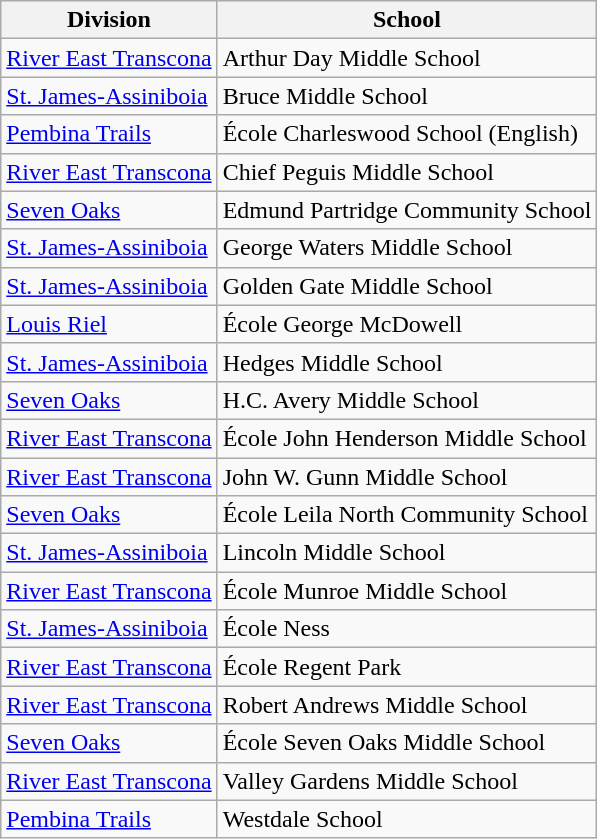<table class="wikitable">
<tr>
<th>Division</th>
<th>School</th>
</tr>
<tr>
<td><a href='#'>River East Transcona</a></td>
<td>Arthur Day Middle School</td>
</tr>
<tr>
<td><a href='#'>St. James-Assiniboia</a></td>
<td>Bruce Middle School</td>
</tr>
<tr>
<td><a href='#'>Pembina Trails</a></td>
<td>École Charleswood School (English)</td>
</tr>
<tr>
<td><a href='#'>River East Transcona</a></td>
<td>Chief Peguis Middle School</td>
</tr>
<tr>
<td><a href='#'>Seven Oaks</a></td>
<td>Edmund Partridge Community School</td>
</tr>
<tr>
<td><a href='#'>St. James-Assiniboia</a></td>
<td>George Waters Middle School</td>
</tr>
<tr>
<td><a href='#'>St. James-Assiniboia</a></td>
<td>Golden Gate Middle School</td>
</tr>
<tr>
<td><a href='#'>Louis Riel</a></td>
<td>École George McDowell</td>
</tr>
<tr>
<td><a href='#'>St. James-Assiniboia</a></td>
<td>Hedges Middle School</td>
</tr>
<tr>
<td><a href='#'>Seven Oaks</a></td>
<td>H.C. Avery Middle School</td>
</tr>
<tr>
<td><a href='#'>River East Transcona</a></td>
<td>École John Henderson Middle School</td>
</tr>
<tr>
<td><a href='#'>River East Transcona</a></td>
<td>John W. Gunn Middle School</td>
</tr>
<tr>
<td><a href='#'>Seven Oaks</a></td>
<td>École Leila North Community School</td>
</tr>
<tr>
<td><a href='#'>St. James-Assiniboia</a></td>
<td>Lincoln Middle School</td>
</tr>
<tr>
<td><a href='#'>River East Transcona</a></td>
<td>École Munroe Middle School</td>
</tr>
<tr>
<td><a href='#'>St. James-Assiniboia</a></td>
<td>École Ness</td>
</tr>
<tr>
<td><a href='#'>River East Transcona</a></td>
<td>École Regent Park</td>
</tr>
<tr>
<td><a href='#'>River East Transcona</a></td>
<td>Robert Andrews Middle School</td>
</tr>
<tr>
<td><a href='#'>Seven Oaks</a></td>
<td>École Seven Oaks Middle School</td>
</tr>
<tr>
<td><a href='#'>River East Transcona</a></td>
<td>Valley Gardens Middle School</td>
</tr>
<tr>
<td><a href='#'>Pembina Trails</a></td>
<td>Westdale School</td>
</tr>
</table>
